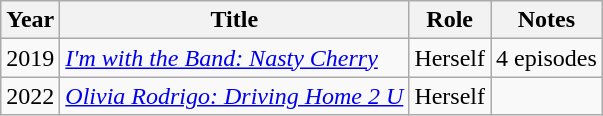<table class="wikitable">
<tr>
<th>Year</th>
<th>Title</th>
<th>Role</th>
<th>Notes</th>
</tr>
<tr>
<td>2019</td>
<td><em><a href='#'>I'm with the Band: Nasty Cherry</a></em></td>
<td>Herself</td>
<td>4 episodes</td>
</tr>
<tr>
<td>2022</td>
<td><em><a href='#'>Olivia Rodrigo: Driving Home 2 U</a></em></td>
<td>Herself</td>
<td></td>
</tr>
</table>
